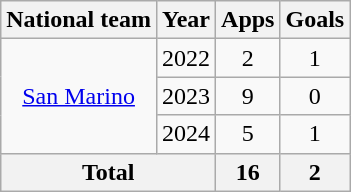<table class="wikitable" style="text-align:center">
<tr>
<th>National team</th>
<th>Year</th>
<th>Apps</th>
<th>Goals</th>
</tr>
<tr>
<td rowspan="3"><a href='#'>San Marino</a></td>
<td>2022</td>
<td>2</td>
<td>1</td>
</tr>
<tr>
<td>2023</td>
<td>9</td>
<td>0</td>
</tr>
<tr>
<td>2024</td>
<td>5</td>
<td>1</td>
</tr>
<tr>
<th colspan="2">Total</th>
<th>16</th>
<th>2</th>
</tr>
</table>
